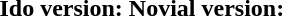<table>
<tr>
<td><strong>Ido version:</strong><br></td>
<td><strong>Novial version:</strong><br></td>
</tr>
</table>
